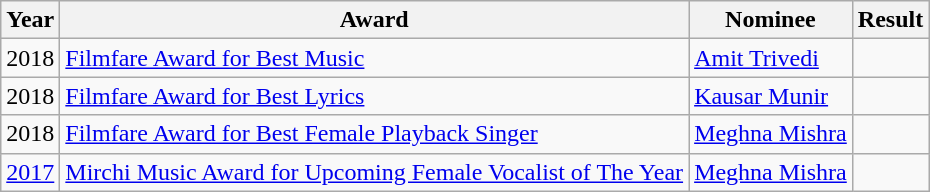<table class="wikitable">
<tr>
<th>Year</th>
<th>Award</th>
<th>Nominee</th>
<th>Result</th>
</tr>
<tr>
<td>2018</td>
<td><a href='#'>Filmfare Award for Best Music</a></td>
<td><a href='#'>Amit Trivedi</a></td>
<td></td>
</tr>
<tr>
<td>2018</td>
<td><a href='#'>Filmfare Award for Best Lyrics</a></td>
<td><a href='#'>Kausar Munir</a></td>
<td></td>
</tr>
<tr>
<td>2018</td>
<td><a href='#'>Filmfare Award for Best Female Playback Singer</a></td>
<td><a href='#'>Meghna Mishra</a></td>
<td></td>
</tr>
<tr>
<td><a href='#'>2017</a></td>
<td><a href='#'>Mirchi Music Award for Upcoming Female Vocalist of The Year</a></td>
<td><a href='#'>Meghna Mishra</a></td>
<td></td>
</tr>
</table>
